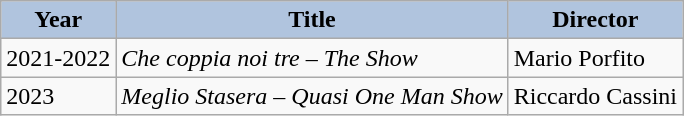<table class="wikitable">
<tr>
<th style="background:#B0C4DE;">Year</th>
<th style="background:#B0C4DE;">Title</th>
<th style="background:#B0C4DE;">Director</th>
</tr>
<tr>
<td>2021-2022</td>
<td><em>Che coppia noi tre – The Show</em></td>
<td>Mario Porfito</td>
</tr>
<tr>
<td>2023</td>
<td><em>Meglio Stasera – Quasi One Man Show</em></td>
<td>Riccardo Cassini</td>
</tr>
</table>
